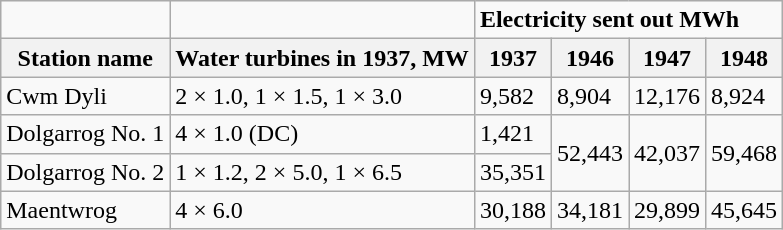<table class="wikitable">
<tr>
<td></td>
<td></td>
<td colspan="4"><strong>Electricity  sent out MWh</strong></td>
</tr>
<tr>
<th>Station name</th>
<th>Water  turbines in 1937, MW</th>
<th><strong>1937</strong></th>
<th><strong>1946</strong></th>
<th><strong>1947</strong></th>
<th><strong>1948</strong></th>
</tr>
<tr>
<td>Cwm Dyli</td>
<td>2 ×  1.0, 1 ×  1.5, 1 ×  3.0</td>
<td>9,582</td>
<td>8,904</td>
<td>12,176</td>
<td>8,924</td>
</tr>
<tr>
<td>Dolgarrog No.  1</td>
<td>4 ×  1.0 (DC)</td>
<td>1,421</td>
<td rowspan="2">52,443</td>
<td rowspan="2">42,037</td>
<td rowspan="2">59,468</td>
</tr>
<tr>
<td>Dolgarrog No.  2</td>
<td>1 ×  1.2, 2 ×  5.0, 1 ×  6.5</td>
<td>35,351</td>
</tr>
<tr>
<td>Maentwrog</td>
<td>4 ×  6.0</td>
<td>30,188</td>
<td>34,181</td>
<td>29,899</td>
<td>45,645</td>
</tr>
</table>
